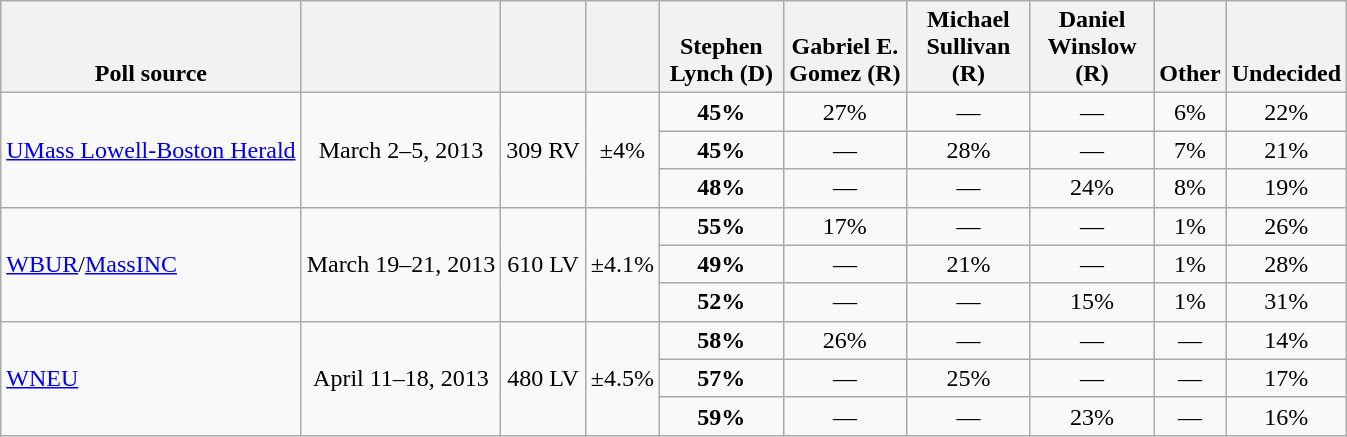<table class="wikitable" style="text-align:center">
<tr valign= bottom>
<th>Poll source</th>
<th></th>
<th></th>
<th></th>
<th style="width:75px;">Stephen<br>Lynch (D)</th>
<th style="width:75px;">Gabriel E.<br>Gomez (R)</th>
<th style="width:75px;">Michael<br>Sullivan (R)</th>
<th style="width:75px;">Daniel<br>Winslow (R)</th>
<th>Other</th>
<th>Undecided</th>
</tr>
<tr>
<td align=left rowspan=3><a href='#'>UMass Lowell-Boston Herald</a></td>
<td rowspan=3>March 2–5, 2013</td>
<td rowspan=3>309 RV</td>
<td rowspan=3>±4%</td>
<td><strong>45%</strong></td>
<td>27%</td>
<td>—</td>
<td>—</td>
<td>6%</td>
<td>22%</td>
</tr>
<tr>
<td><strong>45%</strong></td>
<td>—</td>
<td>28%</td>
<td>—</td>
<td>7%</td>
<td>21%</td>
</tr>
<tr>
<td><strong>48%</strong></td>
<td>—</td>
<td>—</td>
<td>24%</td>
<td>8%</td>
<td>19%</td>
</tr>
<tr>
<td align=left rowspan=3><a href='#'>WBUR</a>/<a href='#'>MassINC</a></td>
<td rowspan=3>March 19–21, 2013</td>
<td rowspan=3>610 LV</td>
<td rowspan=3>±4.1%</td>
<td><strong>55%</strong></td>
<td>17%</td>
<td>—</td>
<td>—</td>
<td>1%</td>
<td>26%</td>
</tr>
<tr>
<td><strong>49%</strong></td>
<td>—</td>
<td>21%</td>
<td>—</td>
<td>1%</td>
<td>28%</td>
</tr>
<tr>
<td><strong>52%</strong></td>
<td>—</td>
<td>—</td>
<td>15%</td>
<td>1%</td>
<td>31%</td>
</tr>
<tr>
<td align=left rowspan=3><a href='#'>WNEU</a></td>
<td rowspan=3>April 11–18, 2013</td>
<td rowspan=3>480 LV</td>
<td rowspan=3>±4.5%</td>
<td><strong>58%</strong></td>
<td>26%</td>
<td>—</td>
<td>—</td>
<td>—</td>
<td>14%</td>
</tr>
<tr>
<td><strong>57%</strong></td>
<td>—</td>
<td>25%</td>
<td>—</td>
<td>—</td>
<td>17%</td>
</tr>
<tr>
<td><strong>59%</strong></td>
<td>—</td>
<td>—</td>
<td>23%</td>
<td>—</td>
<td>16%</td>
</tr>
</table>
